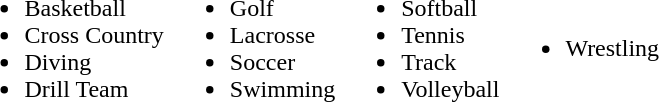<table>
<tr>
<td><br><ul><li>Basketball</li><li>Cross Country</li><li>Diving</li><li>Drill Team</li></ul></td>
<td><br><ul><li>Golf</li><li>Lacrosse</li><li>Soccer</li><li>Swimming</li></ul></td>
<td><br><ul><li>Softball</li><li>Tennis</li><li>Track</li><li>Volleyball</li></ul></td>
<td><br><ul><li>Wrestling</li></ul></td>
</tr>
</table>
